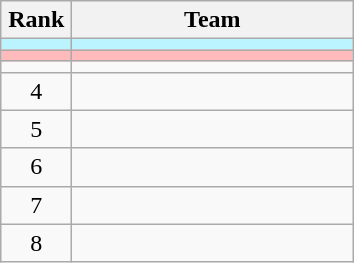<table class="wikitable">
<tr>
<th width=40>Rank</th>
<th width=180>Team</th>
</tr>
<tr bgcolor=#BBF3FF>
<td align=center></td>
<td></td>
</tr>
<tr bgcolor=#FFBBBB>
<td align=center></td>
<td></td>
</tr>
<tr>
<td align=center></td>
<td></td>
</tr>
<tr>
<td align=center>4</td>
<td></td>
</tr>
<tr>
<td align=center>5</td>
<td></td>
</tr>
<tr>
<td align=center>6</td>
<td></td>
</tr>
<tr>
<td align=center>7</td>
<td></td>
</tr>
<tr>
<td align=center>8</td>
<td></td>
</tr>
</table>
